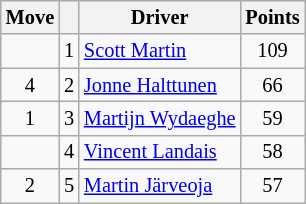<table class="wikitable" style="font-size:85%;">
<tr>
<th>Move</th>
<th></th>
<th>Driver</th>
<th>Points</th>
</tr>
<tr>
<td align="center"></td>
<td align="center">1</td>
<td><a href='#'>Scott Martin</a></td>
<td align="center">109</td>
</tr>
<tr>
<td align="center"> 4</td>
<td align="center">2</td>
<td><a href='#'>Jonne Halttunen</a></td>
<td align="center">66</td>
</tr>
<tr>
<td align="center"> 1</td>
<td align="center">3</td>
<td><a href='#'>Martijn Wydaeghe</a></td>
<td align="center">59</td>
</tr>
<tr>
<td align="center"></td>
<td align="center">4</td>
<td><a href='#'>Vincent Landais</a></td>
<td align="center">58</td>
</tr>
<tr>
<td align="center"> 2</td>
<td align="center">5</td>
<td><a href='#'>Martin Järveoja</a></td>
<td align="center">57</td>
</tr>
</table>
